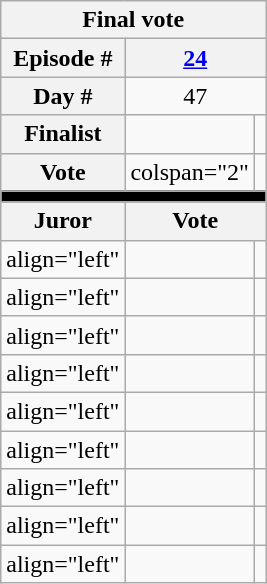<table class="wikitable nowrap" style="text-align:center; font-size:100%">
<tr>
<th colspan="4">Final vote</th>
</tr>
<tr>
<th>Episode #</th>
<th colspan="2"><a href='#'>24</a></th>
</tr>
<tr>
<th>Day #</th>
<td colspan="2">47</td>
</tr>
<tr>
<th>Finalist</th>
<td></td>
<td></td>
</tr>
<tr>
<th>Vote</th>
<td>colspan="2" </td>
</tr>
<tr>
<td colspan="3" bgcolor="black"></td>
</tr>
<tr>
<th>Juror</th>
<th colspan="2">Vote</th>
</tr>
<tr>
<td>align="left" </td>
<td></td>
<td></td>
</tr>
<tr>
<td>align="left" </td>
<td></td>
<td></td>
</tr>
<tr>
<td>align="left" </td>
<td></td>
<td></td>
</tr>
<tr>
<td>align="left" </td>
<td></td>
<td></td>
</tr>
<tr>
<td>align="left" </td>
<td></td>
<td></td>
</tr>
<tr>
<td>align="left" </td>
<td></td>
<td></td>
</tr>
<tr>
<td>align="left" </td>
<td></td>
<td></td>
</tr>
<tr>
<td>align="left" </td>
<td></td>
<td></td>
</tr>
<tr>
<td>align="left" </td>
<td></td>
<td></td>
</tr>
</table>
